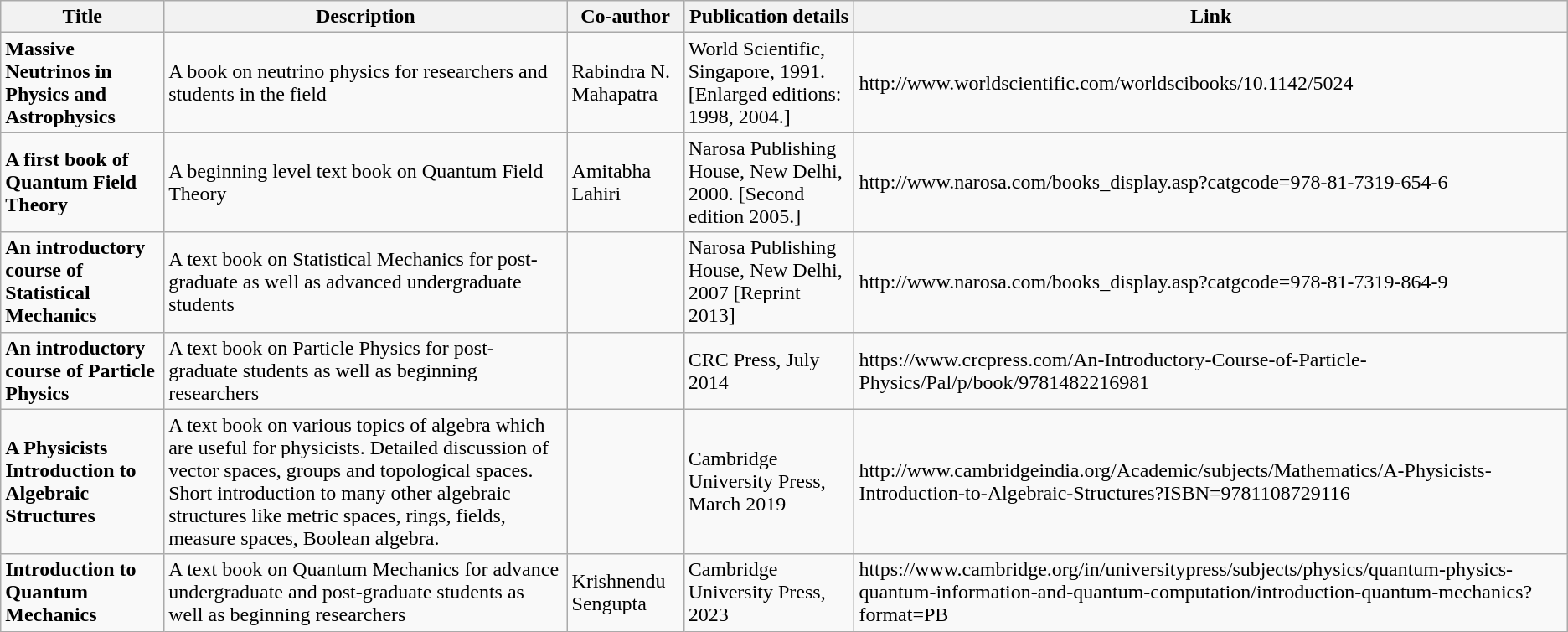<table class="wikitable">
<tr>
<th>Title</th>
<th>Description</th>
<th>Co-author</th>
<th>Publication details</th>
<th>Link</th>
</tr>
<tr>
<td><strong>Massive Neutrinos in Physics and Astrophysics</strong></td>
<td>A book on neutrino physics for researchers and students in the field</td>
<td>Rabindra N. Mahapatra</td>
<td>World Scientific, Singapore, 1991. [Enlarged editions: 1998, 2004.]</td>
<td>http://www.worldscientific.com/worldscibooks/10.1142/5024</td>
</tr>
<tr>
<td><strong>A first book of Quantum Field Theory</strong></td>
<td>A beginning level text book on Quantum Field Theory</td>
<td>Amitabha Lahiri</td>
<td>Narosa Publishing House, New Delhi, 2000. [Second edition 2005.]</td>
<td>http://www.narosa.com/books_display.asp?catgcode=978-81-7319-654-6</td>
</tr>
<tr>
<td><strong>An introductory course of Statistical Mechanics</strong></td>
<td>A text book on Statistical Mechanics for post-graduate as well as advanced undergraduate students</td>
<td></td>
<td>Narosa Publishing House, New Delhi, 2007 [Reprint 2013]</td>
<td>http://www.narosa.com/books_display.asp?catgcode=978-81-7319-864-9</td>
</tr>
<tr>
<td><strong>An introductory course of Particle Physics</strong></td>
<td>A text book on Particle Physics for post-graduate students as well as beginning researchers</td>
<td></td>
<td>CRC Press, July 2014</td>
<td>https://www.crcpress.com/An-Introductory-Course-of-Particle-Physics/Pal/p/book/9781482216981</td>
</tr>
<tr>
<td><strong>A Physicists Introduction to Algebraic Structures</strong></td>
<td>A text book on various topics of algebra which are useful for physicists. Detailed discussion of vector spaces, groups and topological spaces. Short introduction to many other algebraic structures like metric spaces, rings, fields, measure spaces, Boolean algebra.</td>
<td></td>
<td>Cambridge University Press, March 2019</td>
<td>http://www.cambridgeindia.org/Academic/subjects/Mathematics/A-Physicists-Introduction-to-Algebraic-Structures?ISBN=9781108729116 </td>
</tr>
<tr>
<td><strong>Introduction to Quantum Mechanics</strong></td>
<td>A text book on Quantum Mechanics for advance undergraduate and post-graduate students as well as beginning researchers</td>
<td>Krishnendu Sengupta</td>
<td>Cambridge University Press, 2023</td>
<td>https://www.cambridge.org/in/universitypress/subjects/physics/quantum-physics-quantum-information-and-quantum-computation/introduction-quantum-mechanics?format=PB</td>
</tr>
</table>
